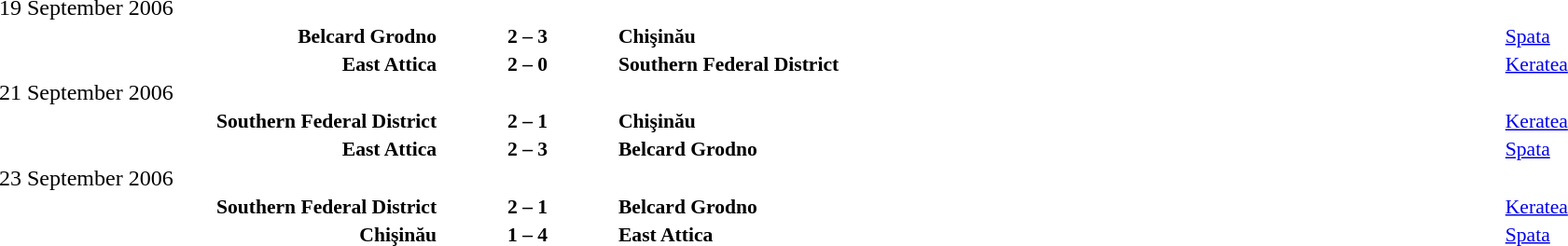<table width=100% cellspacing=1>
<tr>
<th width=25%></th>
<th width=10%></th>
<th></th>
</tr>
<tr>
<td>19 September 2006</td>
</tr>
<tr style=font-size:90%>
<td align=right><strong>Belcard Grodno</strong></td>
<td align=center><strong>2 – 3</strong></td>
<td><strong>Chişinău</strong></td>
<td><a href='#'>Spata</a></td>
</tr>
<tr style=font-size:90%>
<td align=right><strong>East Attica</strong></td>
<td align=center><strong>2 – 0</strong></td>
<td><strong>Southern Federal District</strong></td>
<td><a href='#'>Keratea</a></td>
</tr>
<tr>
<td>21 September 2006</td>
</tr>
<tr style=font-size:90%>
<td align=right><strong>Southern Federal District</strong></td>
<td align=center><strong>2 – 1</strong></td>
<td><strong>Chişinău</strong></td>
<td><a href='#'>Keratea</a></td>
</tr>
<tr style=font-size:90%>
<td align=right><strong>East Attica</strong></td>
<td align=center><strong>2 – 3</strong></td>
<td><strong>Belcard Grodno</strong></td>
<td><a href='#'>Spata</a></td>
</tr>
<tr>
<td>23 September 2006</td>
</tr>
<tr style=font-size:90%>
<td align=right><strong>Southern Federal District</strong></td>
<td align=center><strong>2 – 1</strong></td>
<td><strong>Belcard Grodno</strong></td>
<td><a href='#'>Keratea</a></td>
</tr>
<tr style=font-size:90%>
<td align=right><strong>Chişinău</strong></td>
<td align=center><strong>1 – 4</strong></td>
<td><strong>East Attica</strong></td>
<td><a href='#'>Spata</a></td>
</tr>
</table>
